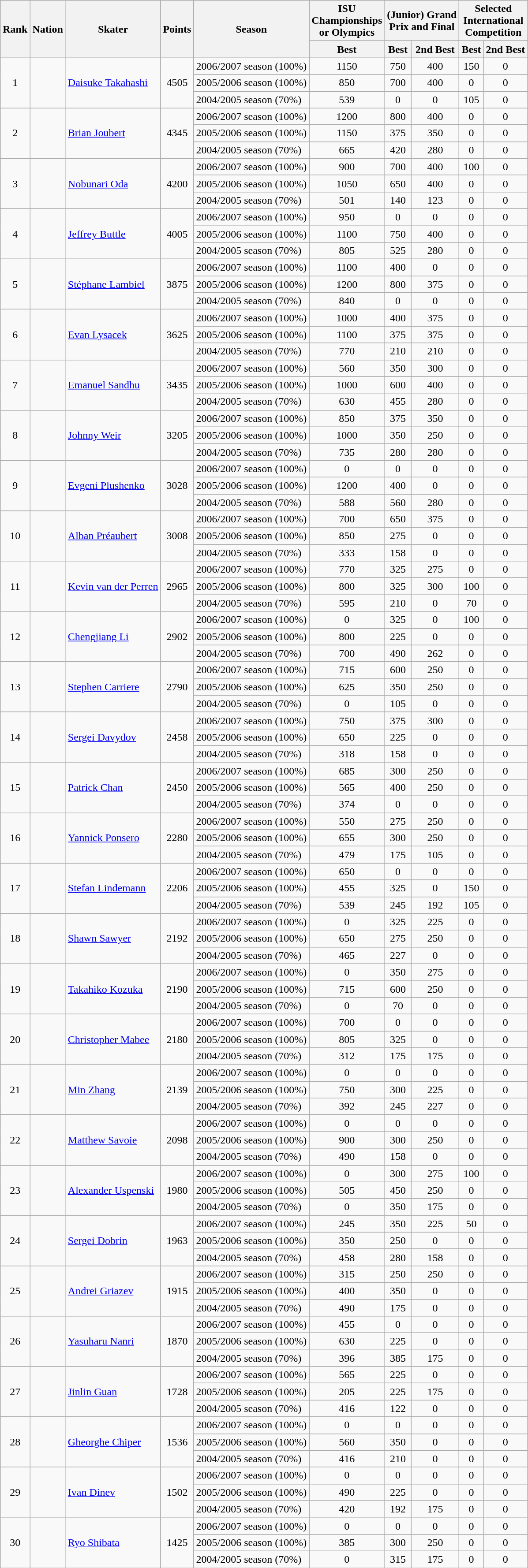<table class="wikitable sortable" style="text-align: center;">
<tr>
<th rowspan="2">Rank</th>
<th rowspan="2">Nation</th>
<th rowspan="2">Skater</th>
<th rowspan="2">Points</th>
<th rowspan="2">Season</th>
<th>ISU <br> Championships <br> or Olympics</th>
<th colspan="2">(Junior) Grand <br> Prix and Final</th>
<th colspan="2">Selected <br> International <br> Competition</th>
</tr>
<tr>
<th>Best</th>
<th>Best</th>
<th>2nd Best</th>
<th>Best</th>
<th>2nd Best</th>
</tr>
<tr>
<td rowspan="3">1</td>
<td rowspan="3" style="text-align: left;"></td>
<td rowspan="3" style="text-align: left;"><a href='#'>Daisuke Takahashi</a></td>
<td rowspan="3">4505</td>
<td style="text-align: left;">2006/2007 season (100%)</td>
<td>1150</td>
<td>750</td>
<td>400</td>
<td>150</td>
<td>0</td>
</tr>
<tr>
<td style="text-align: left;">2005/2006 season (100%)</td>
<td>850</td>
<td>700</td>
<td>400</td>
<td>0</td>
<td>0</td>
</tr>
<tr>
<td style="text-align: left;">2004/2005 season (70%)</td>
<td>539</td>
<td>0</td>
<td>0</td>
<td>105</td>
<td>0</td>
</tr>
<tr>
<td rowspan="3">2</td>
<td rowspan="3" style="text-align: left;"></td>
<td rowspan="3" style="text-align: left;"><a href='#'>Brian Joubert</a></td>
<td rowspan="3">4345</td>
<td style="text-align: left;">2006/2007 season (100%)</td>
<td>1200</td>
<td>800</td>
<td>400</td>
<td>0</td>
<td>0</td>
</tr>
<tr>
<td style="text-align: left;">2005/2006 season (100%)</td>
<td>1150</td>
<td>375</td>
<td>350</td>
<td>0</td>
<td>0</td>
</tr>
<tr>
<td style="text-align: left;">2004/2005 season (70%)</td>
<td>665</td>
<td>420</td>
<td>280</td>
<td>0</td>
<td>0</td>
</tr>
<tr>
<td rowspan="3">3</td>
<td rowspan="3" style="text-align: left;"></td>
<td rowspan="3" style="text-align: left;"><a href='#'>Nobunari Oda</a></td>
<td rowspan="3">4200</td>
<td style="text-align: left;">2006/2007 season (100%)</td>
<td>900</td>
<td>700</td>
<td>400</td>
<td>100</td>
<td>0</td>
</tr>
<tr>
<td style="text-align: left;">2005/2006 season (100%)</td>
<td>1050</td>
<td>650</td>
<td>400</td>
<td>0</td>
<td>0</td>
</tr>
<tr>
<td style="text-align: left;">2004/2005 season (70%)</td>
<td>501</td>
<td>140</td>
<td>123</td>
<td>0</td>
<td>0</td>
</tr>
<tr>
<td rowspan="3">4</td>
<td rowspan="3" style="text-align: left;"></td>
<td rowspan="3" style="text-align: left;"><a href='#'>Jeffrey Buttle</a></td>
<td rowspan="3">4005</td>
<td style="text-align: left;">2006/2007 season (100%)</td>
<td>950</td>
<td>0</td>
<td>0</td>
<td>0</td>
<td>0</td>
</tr>
<tr>
<td style="text-align: left;">2005/2006 season (100%)</td>
<td>1100</td>
<td>750</td>
<td>400</td>
<td>0</td>
<td>0</td>
</tr>
<tr>
<td style="text-align: left;">2004/2005 season (70%)</td>
<td>805</td>
<td>525</td>
<td>280</td>
<td>0</td>
<td>0</td>
</tr>
<tr>
<td rowspan="3">5</td>
<td rowspan="3" style="text-align: left;"></td>
<td rowspan="3" style="text-align: left;"><a href='#'>Stéphane Lambiel</a></td>
<td rowspan="3">3875</td>
<td style="text-align: left;">2006/2007 season (100%)</td>
<td>1100</td>
<td>400</td>
<td>0</td>
<td>0</td>
<td>0</td>
</tr>
<tr>
<td style="text-align: left;">2005/2006 season (100%)</td>
<td>1200</td>
<td>800</td>
<td>375</td>
<td>0</td>
<td>0</td>
</tr>
<tr>
<td style="text-align: left;">2004/2005 season (70%)</td>
<td>840</td>
<td>0</td>
<td>0</td>
<td>0</td>
<td>0</td>
</tr>
<tr>
<td rowspan="3">6</td>
<td rowspan="3" style="text-align: left;"></td>
<td rowspan="3" style="text-align: left;"><a href='#'>Evan Lysacek</a></td>
<td rowspan="3">3625</td>
<td style="text-align: left;">2006/2007 season (100%)</td>
<td>1000</td>
<td>400</td>
<td>375</td>
<td>0</td>
<td>0</td>
</tr>
<tr>
<td style="text-align: left;">2005/2006 season (100%)</td>
<td>1100</td>
<td>375</td>
<td>375</td>
<td>0</td>
<td>0</td>
</tr>
<tr>
<td style="text-align: left;">2004/2005 season (70%)</td>
<td>770</td>
<td>210</td>
<td>210</td>
<td>0</td>
<td>0</td>
</tr>
<tr>
<td rowspan="3">7</td>
<td rowspan="3" style="text-align: left;"></td>
<td rowspan="3" style="text-align: left;"><a href='#'>Emanuel Sandhu</a></td>
<td rowspan="3">3435</td>
<td style="text-align: left;">2006/2007 season (100%)</td>
<td>560</td>
<td>350</td>
<td>300</td>
<td>0</td>
<td>0</td>
</tr>
<tr>
<td style="text-align: left;">2005/2006 season (100%)</td>
<td>1000</td>
<td>600</td>
<td>400</td>
<td>0</td>
<td>0</td>
</tr>
<tr>
<td style="text-align: left;">2004/2005 season (70%)</td>
<td>630</td>
<td>455</td>
<td>280</td>
<td>0</td>
<td>0</td>
</tr>
<tr>
<td rowspan="3">8</td>
<td rowspan="3" style="text-align: left;"></td>
<td rowspan="3" style="text-align: left;"><a href='#'>Johnny Weir</a></td>
<td rowspan="3">3205</td>
<td style="text-align: left;">2006/2007 season (100%)</td>
<td>850</td>
<td>375</td>
<td>350</td>
<td>0</td>
<td>0</td>
</tr>
<tr>
<td style="text-align: left;">2005/2006 season (100%)</td>
<td>1000</td>
<td>350</td>
<td>250</td>
<td>0</td>
<td>0</td>
</tr>
<tr>
<td style="text-align: left;">2004/2005 season (70%)</td>
<td>735</td>
<td>280</td>
<td>280</td>
<td>0</td>
<td>0</td>
</tr>
<tr>
<td rowspan="3">9</td>
<td rowspan="3" style="text-align: left;"></td>
<td rowspan="3" style="text-align: left;"><a href='#'>Evgeni Plushenko</a></td>
<td rowspan="3">3028</td>
<td style="text-align: left;">2006/2007 season (100%)</td>
<td>0</td>
<td>0</td>
<td>0</td>
<td>0</td>
<td>0</td>
</tr>
<tr>
<td style="text-align: left;">2005/2006 season (100%)</td>
<td>1200</td>
<td>400</td>
<td>0</td>
<td>0</td>
<td>0</td>
</tr>
<tr>
<td style="text-align: left;">2004/2005 season (70%)</td>
<td>588</td>
<td>560</td>
<td>280</td>
<td>0</td>
<td>0</td>
</tr>
<tr>
<td rowspan="3">10</td>
<td rowspan="3" style="text-align: left;"></td>
<td rowspan="3" style="text-align: left;"><a href='#'>Alban Préaubert</a></td>
<td rowspan="3">3008</td>
<td style="text-align: left;">2006/2007 season (100%)</td>
<td>700</td>
<td>650</td>
<td>375</td>
<td>0</td>
<td>0</td>
</tr>
<tr>
<td style="text-align: left;">2005/2006 season (100%)</td>
<td>850</td>
<td>275</td>
<td>0</td>
<td>0</td>
<td>0</td>
</tr>
<tr>
<td style="text-align: left;">2004/2005 season (70%)</td>
<td>333</td>
<td>158</td>
<td>0</td>
<td>0</td>
<td>0</td>
</tr>
<tr>
<td rowspan="3">11</td>
<td rowspan="3" style="text-align: left;"></td>
<td rowspan="3" style="text-align: left;"><a href='#'>Kevin van der Perren</a></td>
<td rowspan="3">2965</td>
<td style="text-align: left;">2006/2007 season (100%)</td>
<td>770</td>
<td>325</td>
<td>275</td>
<td>0</td>
<td>0</td>
</tr>
<tr>
<td style="text-align: left;">2005/2006 season (100%)</td>
<td>800</td>
<td>325</td>
<td>300</td>
<td>100</td>
<td>0</td>
</tr>
<tr>
<td style="text-align: left;">2004/2005 season (70%)</td>
<td>595</td>
<td>210</td>
<td>0</td>
<td>70</td>
<td>0</td>
</tr>
<tr>
<td rowspan="3">12</td>
<td rowspan="3" style="text-align: left;"></td>
<td rowspan="3" style="text-align: left;"><a href='#'>Chengjiang Li</a></td>
<td rowspan="3">2902</td>
<td style="text-align: left;">2006/2007 season (100%)</td>
<td>0</td>
<td>325</td>
<td>0</td>
<td>100</td>
<td>0</td>
</tr>
<tr>
<td style="text-align: left;">2005/2006 season (100%)</td>
<td>800</td>
<td>225</td>
<td>0</td>
<td>0</td>
<td>0</td>
</tr>
<tr>
<td style="text-align: left;">2004/2005 season (70%)</td>
<td>700</td>
<td>490</td>
<td>262</td>
<td>0</td>
<td>0</td>
</tr>
<tr>
<td rowspan="3">13</td>
<td rowspan="3" style="text-align: left;"></td>
<td rowspan="3" style="text-align: left;"><a href='#'>Stephen Carriere</a></td>
<td rowspan="3">2790</td>
<td style="text-align: left;">2006/2007 season (100%)</td>
<td>715</td>
<td>600</td>
<td>250</td>
<td>0</td>
<td>0</td>
</tr>
<tr>
<td style="text-align: left;">2005/2006 season (100%)</td>
<td>625</td>
<td>350</td>
<td>250</td>
<td>0</td>
<td>0</td>
</tr>
<tr>
<td style="text-align: left;">2004/2005 season (70%)</td>
<td>0</td>
<td>105</td>
<td>0</td>
<td>0</td>
<td>0</td>
</tr>
<tr>
<td rowspan="3">14</td>
<td rowspan="3" style="text-align: left;"></td>
<td rowspan="3" style="text-align: left;"><a href='#'>Sergei Davydov</a></td>
<td rowspan="3">2458</td>
<td style="text-align: left;">2006/2007 season (100%)</td>
<td>750</td>
<td>375</td>
<td>300</td>
<td>0</td>
<td>0</td>
</tr>
<tr>
<td style="text-align: left;">2005/2006 season (100%)</td>
<td>650</td>
<td>225</td>
<td>0</td>
<td>0</td>
<td>0</td>
</tr>
<tr>
<td style="text-align: left;">2004/2005 season (70%)</td>
<td>318</td>
<td>158</td>
<td>0</td>
<td>0</td>
<td>0</td>
</tr>
<tr>
<td rowspan="3">15</td>
<td rowspan="3" style="text-align: left;"></td>
<td rowspan="3" style="text-align: left;"><a href='#'>Patrick Chan</a></td>
<td rowspan="3">2450</td>
<td style="text-align: left;">2006/2007 season (100%)</td>
<td>685</td>
<td>300</td>
<td>250</td>
<td>0</td>
<td>0</td>
</tr>
<tr>
<td style="text-align: left;">2005/2006 season (100%)</td>
<td>565</td>
<td>400</td>
<td>250</td>
<td>0</td>
<td>0</td>
</tr>
<tr>
<td style="text-align: left;">2004/2005 season (70%)</td>
<td>374</td>
<td>0</td>
<td>0</td>
<td>0</td>
<td>0</td>
</tr>
<tr>
<td rowspan="3">16</td>
<td rowspan="3" style="text-align: left;"></td>
<td rowspan="3" style="text-align: left;"><a href='#'>Yannick Ponsero</a></td>
<td rowspan="3">2280</td>
<td style="text-align: left;">2006/2007 season (100%)</td>
<td>550</td>
<td>275</td>
<td>250</td>
<td>0</td>
<td>0</td>
</tr>
<tr>
<td style="text-align: left;">2005/2006 season (100%)</td>
<td>655</td>
<td>300</td>
<td>250</td>
<td>0</td>
<td>0</td>
</tr>
<tr>
<td style="text-align: left;">2004/2005 season (70%)</td>
<td>479</td>
<td>175</td>
<td>105</td>
<td>0</td>
<td>0</td>
</tr>
<tr>
<td rowspan="3">17</td>
<td rowspan="3" style="text-align: left;"></td>
<td rowspan="3" style="text-align: left;"><a href='#'>Stefan Lindemann</a></td>
<td rowspan="3">2206</td>
<td style="text-align: left;">2006/2007 season (100%)</td>
<td>650</td>
<td>0</td>
<td>0</td>
<td>0</td>
<td>0</td>
</tr>
<tr>
<td style="text-align: left;">2005/2006 season (100%)</td>
<td>455</td>
<td>325</td>
<td>0</td>
<td>150</td>
<td>0</td>
</tr>
<tr>
<td style="text-align: left;">2004/2005 season (70%)</td>
<td>539</td>
<td>245</td>
<td>192</td>
<td>105</td>
<td>0</td>
</tr>
<tr>
<td rowspan="3">18</td>
<td rowspan="3" style="text-align: left;"></td>
<td rowspan="3" style="text-align: left;"><a href='#'>Shawn Sawyer</a></td>
<td rowspan="3">2192</td>
<td style="text-align: left;">2006/2007 season (100%)</td>
<td>0</td>
<td>325</td>
<td>225</td>
<td>0</td>
<td>0</td>
</tr>
<tr>
<td style="text-align: left;">2005/2006 season (100%)</td>
<td>650</td>
<td>275</td>
<td>250</td>
<td>0</td>
<td>0</td>
</tr>
<tr>
<td style="text-align: left;">2004/2005 season (70%)</td>
<td>465</td>
<td>227</td>
<td>0</td>
<td>0</td>
<td>0</td>
</tr>
<tr>
<td rowspan="3">19</td>
<td rowspan="3" style="text-align: left;"></td>
<td rowspan="3" style="text-align: left;"><a href='#'>Takahiko Kozuka</a></td>
<td rowspan="3">2190</td>
<td style="text-align: left;">2006/2007 season (100%)</td>
<td>0</td>
<td>350</td>
<td>275</td>
<td>0</td>
<td>0</td>
</tr>
<tr>
<td style="text-align: left;">2005/2006 season (100%)</td>
<td>715</td>
<td>600</td>
<td>250</td>
<td>0</td>
<td>0</td>
</tr>
<tr>
<td style="text-align: left;">2004/2005 season (70%)</td>
<td>0</td>
<td>70</td>
<td>0</td>
<td>0</td>
<td>0</td>
</tr>
<tr>
<td rowspan="3">20</td>
<td rowspan="3" style="text-align: left;"></td>
<td rowspan="3" style="text-align: left;"><a href='#'>Christopher Mabee</a></td>
<td rowspan="3">2180</td>
<td style="text-align: left;">2006/2007 season (100%)</td>
<td>700</td>
<td>0</td>
<td>0</td>
<td>0</td>
<td>0</td>
</tr>
<tr>
<td style="text-align: left;">2005/2006 season (100%)</td>
<td>805</td>
<td>325</td>
<td>0</td>
<td>0</td>
<td>0</td>
</tr>
<tr>
<td style="text-align: left;">2004/2005 season (70%)</td>
<td>312</td>
<td>175</td>
<td>175</td>
<td>0</td>
<td>0</td>
</tr>
<tr>
<td rowspan="3">21</td>
<td rowspan="3" style="text-align: left;"></td>
<td rowspan="3" style="text-align: left;"><a href='#'>Min Zhang</a></td>
<td rowspan="3">2139</td>
<td style="text-align: left;">2006/2007 season (100%)</td>
<td>0</td>
<td>0</td>
<td>0</td>
<td>0</td>
<td>0</td>
</tr>
<tr>
<td style="text-align: left;">2005/2006 season (100%)</td>
<td>750</td>
<td>300</td>
<td>225</td>
<td>0</td>
<td>0</td>
</tr>
<tr>
<td style="text-align: left;">2004/2005 season (70%)</td>
<td>392</td>
<td>245</td>
<td>227</td>
<td>0</td>
<td>0</td>
</tr>
<tr>
<td rowspan="3">22</td>
<td rowspan="3" style="text-align: left;"></td>
<td rowspan="3" style="text-align: left;"><a href='#'>Matthew Savoie</a></td>
<td rowspan="3">2098</td>
<td style="text-align: left;">2006/2007 season (100%)</td>
<td>0</td>
<td>0</td>
<td>0</td>
<td>0</td>
<td>0</td>
</tr>
<tr>
<td style="text-align: left;">2005/2006 season (100%)</td>
<td>900</td>
<td>300</td>
<td>250</td>
<td>0</td>
<td>0</td>
</tr>
<tr>
<td style="text-align: left;">2004/2005 season (70%)</td>
<td>490</td>
<td>158</td>
<td>0</td>
<td>0</td>
<td>0</td>
</tr>
<tr>
<td rowspan="3">23</td>
<td rowspan="3" style="text-align: left;"></td>
<td rowspan="3" style="text-align: left;"><a href='#'>Alexander Uspenski</a></td>
<td rowspan="3">1980</td>
<td style="text-align: left;">2006/2007 season (100%)</td>
<td>0</td>
<td>300</td>
<td>275</td>
<td>100</td>
<td>0</td>
</tr>
<tr>
<td style="text-align: left;">2005/2006 season (100%)</td>
<td>505</td>
<td>450</td>
<td>250</td>
<td>0</td>
<td>0</td>
</tr>
<tr>
<td style="text-align: left;">2004/2005 season (70%)</td>
<td>0</td>
<td>350</td>
<td>175</td>
<td>0</td>
<td>0</td>
</tr>
<tr>
<td rowspan="3">24</td>
<td rowspan="3" style="text-align: left;"></td>
<td rowspan="3" style="text-align: left;"><a href='#'>Sergei Dobrin</a></td>
<td rowspan="3">1963</td>
<td style="text-align: left;">2006/2007 season (100%)</td>
<td>245</td>
<td>350</td>
<td>225</td>
<td>50</td>
<td>0</td>
</tr>
<tr>
<td style="text-align: left;">2005/2006 season (100%)</td>
<td>350</td>
<td>250</td>
<td>0</td>
<td>0</td>
<td>0</td>
</tr>
<tr>
<td style="text-align: left;">2004/2005 season (70%)</td>
<td>458</td>
<td>280</td>
<td>158</td>
<td>0</td>
<td>0</td>
</tr>
<tr>
<td rowspan="3">25</td>
<td rowspan="3" style="text-align: left;"></td>
<td rowspan="3" style="text-align: left;"><a href='#'>Andrei Griazev</a></td>
<td rowspan="3">1915</td>
<td style="text-align: left;">2006/2007 season (100%)</td>
<td>315</td>
<td>250</td>
<td>250</td>
<td>0</td>
<td>0</td>
</tr>
<tr>
<td style="text-align: left;">2005/2006 season (100%)</td>
<td>400</td>
<td>350</td>
<td>0</td>
<td>0</td>
<td>0</td>
</tr>
<tr>
<td style="text-align: left;">2004/2005 season (70%)</td>
<td>490</td>
<td>175</td>
<td>0</td>
<td>0</td>
<td>0</td>
</tr>
<tr>
<td rowspan="3">26</td>
<td rowspan="3" style="text-align: left;"></td>
<td rowspan="3" style="text-align: left;"><a href='#'>Yasuharu Nanri</a></td>
<td rowspan="3">1870</td>
<td style="text-align: left;">2006/2007 season (100%)</td>
<td>455</td>
<td>0</td>
<td>0</td>
<td>0</td>
<td>0</td>
</tr>
<tr>
<td style="text-align: left;">2005/2006 season (100%)</td>
<td>630</td>
<td>225</td>
<td>0</td>
<td>0</td>
<td>0</td>
</tr>
<tr>
<td style="text-align: left;">2004/2005 season (70%)</td>
<td>396</td>
<td>385</td>
<td>175</td>
<td>0</td>
<td>0</td>
</tr>
<tr>
<td rowspan="3">27</td>
<td rowspan="3" style="text-align: left;"></td>
<td rowspan="3" style="text-align: left;"><a href='#'>Jinlin Guan</a></td>
<td rowspan="3">1728</td>
<td style="text-align: left;">2006/2007 season (100%)</td>
<td>565</td>
<td>225</td>
<td>0</td>
<td>0</td>
<td>0</td>
</tr>
<tr>
<td style="text-align: left;">2005/2006 season (100%)</td>
<td>205</td>
<td>225</td>
<td>175</td>
<td>0</td>
<td>0</td>
</tr>
<tr>
<td style="text-align: left;">2004/2005 season (70%)</td>
<td>416</td>
<td>122</td>
<td>0</td>
<td>0</td>
<td>0</td>
</tr>
<tr>
<td rowspan="3">28</td>
<td rowspan="3" style="text-align: left;"></td>
<td rowspan="3" style="text-align: left;"><a href='#'>Gheorghe Chiper</a></td>
<td rowspan="3">1536</td>
<td style="text-align: left;">2006/2007 season (100%)</td>
<td>0</td>
<td>0</td>
<td>0</td>
<td>0</td>
<td>0</td>
</tr>
<tr>
<td style="text-align: left;">2005/2006 season (100%)</td>
<td>560</td>
<td>350</td>
<td>0</td>
<td>0</td>
<td>0</td>
</tr>
<tr>
<td style="text-align: left;">2004/2005 season (70%)</td>
<td>416</td>
<td>210</td>
<td>0</td>
<td>0</td>
<td>0</td>
</tr>
<tr>
<td rowspan="3">29</td>
<td rowspan="3" style="text-align: left;"></td>
<td rowspan="3" style="text-align: left;"><a href='#'>Ivan Dinev</a></td>
<td rowspan="3">1502</td>
<td style="text-align: left;">2006/2007 season (100%)</td>
<td>0</td>
<td>0</td>
<td>0</td>
<td>0</td>
<td>0</td>
</tr>
<tr>
<td style="text-align: left;">2005/2006 season (100%)</td>
<td>490</td>
<td>225</td>
<td>0</td>
<td>0</td>
<td>0</td>
</tr>
<tr>
<td style="text-align: left;">2004/2005 season (70%)</td>
<td>420</td>
<td>192</td>
<td>175</td>
<td>0</td>
<td>0</td>
</tr>
<tr>
<td rowspan="3">30</td>
<td rowspan="3" style="text-align: left;"></td>
<td rowspan="3" style="text-align: left;"><a href='#'>Ryo Shibata</a></td>
<td rowspan="3">1425</td>
<td style="text-align: left;">2006/2007 season (100%)</td>
<td>0</td>
<td>0</td>
<td>0</td>
<td>0</td>
<td>0</td>
</tr>
<tr>
<td style="text-align: left;">2005/2006 season (100%)</td>
<td>385</td>
<td>300</td>
<td>250</td>
<td>0</td>
<td>0</td>
</tr>
<tr>
<td style="text-align: left;">2004/2005 season (70%)</td>
<td>0</td>
<td>315</td>
<td>175</td>
<td>0</td>
<td>0</td>
</tr>
</table>
